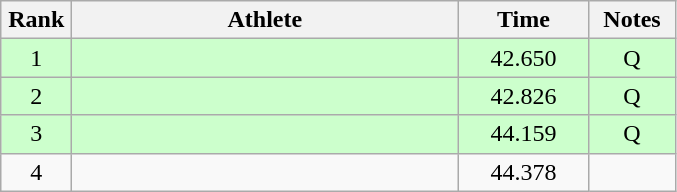<table class=wikitable style="text-align:center">
<tr>
<th width=40>Rank</th>
<th width=250>Athlete</th>
<th width=80>Time</th>
<th width=50>Notes</th>
</tr>
<tr bgcolor="ccffcc">
<td>1</td>
<td align=left></td>
<td>42.650</td>
<td>Q</td>
</tr>
<tr bgcolor="ccffcc">
<td>2</td>
<td align=left></td>
<td>42.826</td>
<td>Q</td>
</tr>
<tr bgcolor="ccffcc">
<td>3</td>
<td align=left></td>
<td>44.159</td>
<td>Q</td>
</tr>
<tr>
<td>4</td>
<td align=left></td>
<td>44.378</td>
<td></td>
</tr>
</table>
